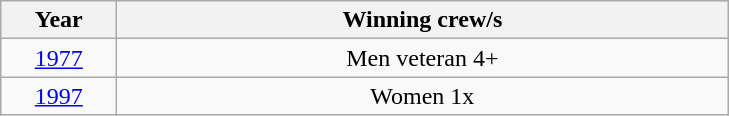<table class="wikitable" style="text-align:center">
<tr>
<th width=70>Year</th>
<th width=400>Winning crew/s</th>
</tr>
<tr>
<td><a href='#'>1977</a></td>
<td>Men veteran 4+</td>
</tr>
<tr>
<td><a href='#'>1997</a></td>
<td>Women 1x </td>
</tr>
</table>
